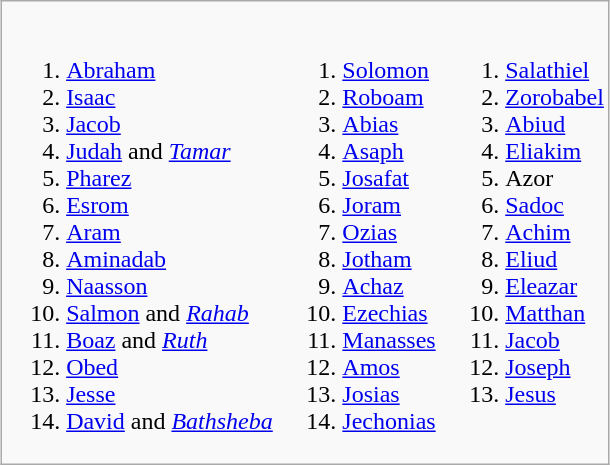<table class="wikitable" style="margin:1em auto 1em auto; page-break-inside:avoid">
<tr valign="top">
<td style="border:none;"><ol><br><li><a href='#'>Abraham</a></li>
<li><a href='#'>Isaac</a></li>
<li><a href='#'>Jacob</a></li>
<li><a href='#'>Judah</a> and <em><a href='#'>Tamar</a></em></li>
<li><a href='#'>Pharez</a></li>
<li><a href='#'>Esrom</a></li>
<li><a href='#'>Aram</a></li>
<li><a href='#'>Aminadab</a></li>
<li><a href='#'>Naasson</a></li>
<li><a href='#'>Salmon</a> and <em><a href='#'>Rahab</a></em></li>
<li><a href='#'>Boaz</a> and <em><a href='#'>Ruth</a></em></li>
<li><a href='#'>Obed</a></li>
<li><a href='#'>Jesse</a></li>
<li><a href='#'>David</a> and <em><a href='#'>Bathsheba</a></em></li>
</ol></td>
<td style="border:none"><ol><br><li><a href='#'>Solomon</a></li>
<li><a href='#'>Roboam</a></li>
<li><a href='#'>Abias</a></li>
<li><a href='#'>Asaph</a></li>
<li><a href='#'>Josafat</a></li>
<li><a href='#'>Joram</a></li>
<li><a href='#'>Ozias</a></li>
<li><a href='#'>Jotham</a></li>
<li><a href='#'>Achaz</a></li>
<li><a href='#'>Ezechias</a></li>
<li><a href='#'>Manasses</a></li>
<li><a href='#'>Amos</a></li>
<li><a href='#'>Josias</a></li>
<li><a href='#'>Jechonias</a></li>
</ol></td>
<td style="border:none"><ol><br><li><a href='#'>Salathiel</a></li>
<li><a href='#'>Zorobabel</a></li>
<li><a href='#'>Abiud</a></li>
<li><a href='#'>Eliakim</a></li>
<li>Azor</li>
<li><a href='#'>Sadoc</a></li>
<li><a href='#'>Achim</a></li>
<li><a href='#'>Eliud</a></li>
<li><a href='#'>Eleazar</a></li>
<li><a href='#'>Matthan</a></li>
<li><a href='#'>Jacob</a></li>
<li><a href='#'>Joseph</a></li>
<li><a href='#'>Jesus</a></li>
</ol></td>
</tr>
</table>
